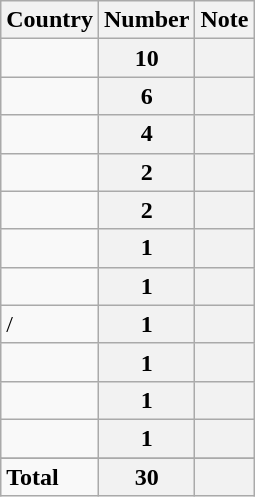<table class="wikitable centre sortable">
<tr>
<th>Country</th>
<th>Number</th>
<th>Note</th>
</tr>
<tr>
<td></td>
<th>10</th>
<th></th>
</tr>
<tr>
<td></td>
<th>6</th>
<th></th>
</tr>
<tr>
<td></td>
<th>4</th>
<th></th>
</tr>
<tr>
<td></td>
<th>2</th>
<th></th>
</tr>
<tr>
<td></td>
<th>2</th>
<th></th>
</tr>
<tr>
<td></td>
<th>1</th>
<th></th>
</tr>
<tr>
<td></td>
<th>1</th>
<th></th>
</tr>
<tr>
<td>/</td>
<th>1</th>
<th></th>
</tr>
<tr>
<td></td>
<th>1</th>
<th></th>
</tr>
<tr>
<td></td>
<th>1</th>
<th></th>
</tr>
<tr>
<td></td>
<th>1</th>
<th></th>
</tr>
<tr>
</tr>
<tr class="sortbottom">
<td><strong>Total</strong></td>
<th>30</th>
<th></th>
</tr>
</table>
